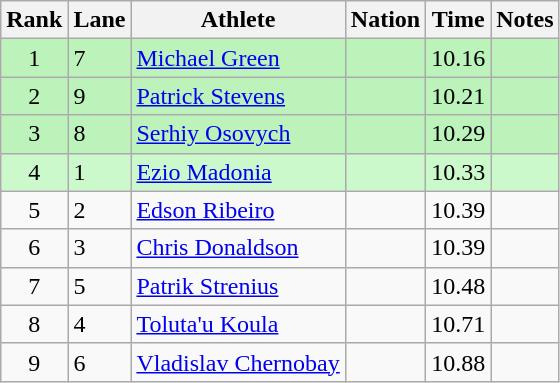<table class="wikitable sortable">
<tr>
<th>Rank</th>
<th>Lane</th>
<th>Athlete</th>
<th>Nation</th>
<th>Time</th>
<th>Notes</th>
</tr>
<tr style="background:#bbf3bb;">
<td align="center">1</td>
<td>7</td>
<td><a href='#'>Michael Green</a></td>
<td></td>
<td align="center">10.16</td>
<td align=center></td>
</tr>
<tr style="background:#bbf3bb;">
<td align="center">2</td>
<td>9</td>
<td><a href='#'>Patrick Stevens</a></td>
<td></td>
<td align="center">10.21</td>
<td align=center></td>
</tr>
<tr style="background:#bbf3bb;">
<td align="center">3</td>
<td>8</td>
<td><a href='#'>Serhiy Osovych</a></td>
<td></td>
<td align="center">10.29</td>
<td align=center></td>
</tr>
<tr style="background:#ccf9cc;">
<td align="center">4</td>
<td>1</td>
<td><a href='#'>Ezio Madonia</a></td>
<td></td>
<td align="center">10.33</td>
<td align=center></td>
</tr>
<tr>
<td align="center">5</td>
<td>2</td>
<td><a href='#'>Edson Ribeiro</a></td>
<td></td>
<td align="center">10.39</td>
<td></td>
</tr>
<tr>
<td align="center">6</td>
<td>3</td>
<td><a href='#'>Chris Donaldson</a></td>
<td></td>
<td align="center">10.39</td>
<td></td>
</tr>
<tr>
<td align="center">7</td>
<td>5</td>
<td><a href='#'>Patrik Strenius</a></td>
<td></td>
<td align="center">10.48</td>
<td></td>
</tr>
<tr>
<td align="center">8</td>
<td>4</td>
<td><a href='#'>Toluta'u Koula</a></td>
<td></td>
<td align="center">10.71</td>
<td></td>
</tr>
<tr>
<td align="center">9</td>
<td>6</td>
<td><a href='#'>Vladislav Chernobay</a></td>
<td></td>
<td align="center">10.88</td>
<td></td>
</tr>
</table>
